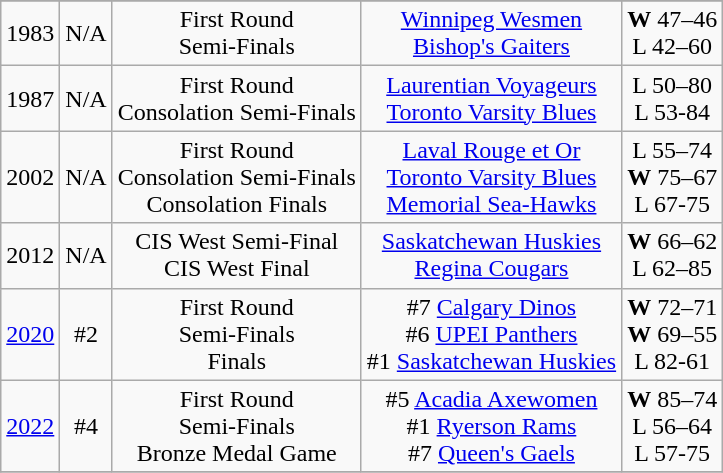<table class="wikitable" style="text-align:center">
<tr>
</tr>
<tr>
<td rowspan=1>1983</td>
<td>N/A</td>
<td>First Round<br>Semi-Finals</td>
<td><a href='#'>Winnipeg Wesmen</a><br><a href='#'>Bishop's Gaiters</a></td>
<td><strong>W</strong> 47–46<br>L 42–60</td>
</tr>
<tr>
<td rowspan=1>1987</td>
<td>N/A</td>
<td>First Round<br>Consolation Semi-Finals</td>
<td><a href='#'>Laurentian Voyageurs</a><br><a href='#'>Toronto Varsity Blues</a></td>
<td>L 50–80<br>L 53-84</td>
</tr>
<tr>
<td rowspan=1>2002</td>
<td>N/A</td>
<td>First Round<br>Consolation Semi-Finals<br>Consolation Finals</td>
<td><a href='#'>Laval Rouge et Or</a><br><a href='#'>Toronto Varsity Blues</a><br><a href='#'>Memorial Sea-Hawks</a></td>
<td>L 55–74<br><strong>W</strong> 75–67<br>L 67-75</td>
</tr>
<tr>
<td rowspan=1>2012</td>
<td>N/A</td>
<td>CIS West Semi-Final<br>CIS West Final</td>
<td><a href='#'>Saskatchewan Huskies</a><br><a href='#'>Regina Cougars</a></td>
<td><strong>W</strong> 66–62<br>L 62–85</td>
</tr>
<tr>
<td rowspan=1><a href='#'>2020</a></td>
<td>#2</td>
<td>First Round<br>Semi-Finals<br>Finals</td>
<td>#7 <a href='#'>Calgary Dinos</a><br>#6 <a href='#'>UPEI Panthers</a><br>#1 <a href='#'>Saskatchewan Huskies</a></td>
<td><strong>W</strong> 72–71<br><strong>W</strong> 69–55<br>L 82-61</td>
</tr>
<tr>
<td rowspan=1><a href='#'>2022</a></td>
<td>#4</td>
<td>First Round<br>Semi-Finals<br>Bronze Medal Game</td>
<td>#5 <a href='#'>Acadia Axewomen</a><br>#1 <a href='#'>Ryerson Rams</a><br>#7 <a href='#'>Queen's Gaels</a></td>
<td><strong>W</strong> 85–74<br>L 56–64<br>L 57-75</td>
</tr>
<tr style="text-align:center;">
</tr>
</table>
